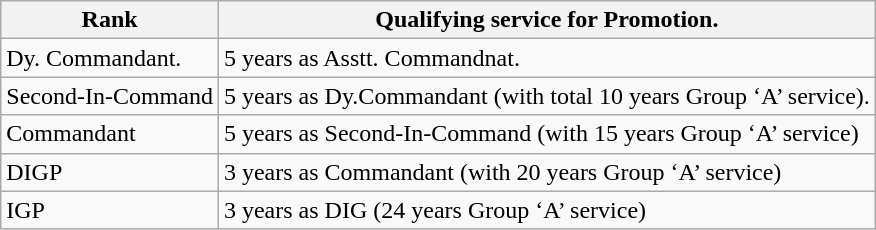<table class="wikitable">
<tr>
<th>Rank</th>
<th>Qualifying service for Promotion.</th>
</tr>
<tr>
<td>Dy. Commandant.</td>
<td>5 years as Asstt. Commandnat.</td>
</tr>
<tr>
<td>Second-In-Command</td>
<td>5 years as Dy.Commandant (with total 10 years Group ‘A’ service).</td>
</tr>
<tr>
<td>Commandant</td>
<td>5 years as Second-In-Command (with 15 years Group ‘A’ service)</td>
</tr>
<tr>
<td>DIGP</td>
<td>3 years as Commandant (with 20 years Group ‘A’ service)</td>
</tr>
<tr>
<td>IGP</td>
<td>3 years as DIG (24 years Group ‘A’ service)</td>
</tr>
</table>
